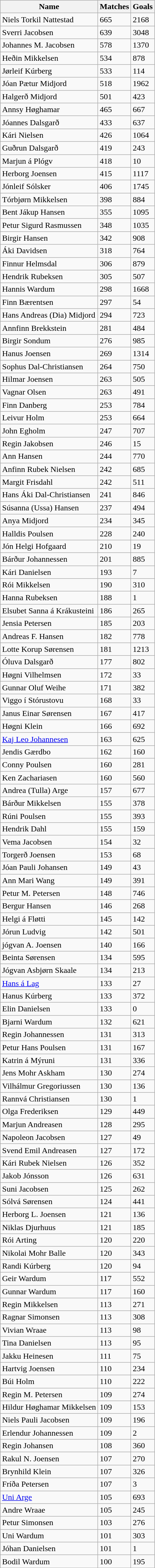<table class="wikitable sortable" border="1">
<tr>
<th scope="col">Name</th>
<th scope="col">Matches</th>
<th scope="col">Goals</th>
</tr>
<tr>
<td>Niels Torkil Nattestad</td>
<td>665</td>
<td>2168</td>
</tr>
<tr>
<td>Sverri Jacobsen</td>
<td>639</td>
<td>3048</td>
</tr>
<tr>
<td>Johannes M. Jacobsen</td>
<td>578</td>
<td>1370</td>
</tr>
<tr>
<td>Heðin Mikkelsen</td>
<td>534</td>
<td>878</td>
</tr>
<tr>
<td>Jørleif Kúrberg</td>
<td>533</td>
<td>114</td>
</tr>
<tr>
<td>Jóan Pætur Midjord</td>
<td>518</td>
<td>1962</td>
</tr>
<tr>
<td>Halgerð Midjord</td>
<td>501</td>
<td>423</td>
</tr>
<tr>
<td>Annsy Høghamar</td>
<td>465</td>
<td>667</td>
</tr>
<tr>
<td>Jóannes Dalsgarð</td>
<td>433</td>
<td>637</td>
</tr>
<tr>
<td>Kári Nielsen</td>
<td>426</td>
<td>1064</td>
</tr>
<tr>
<td>Guðrun Dalsgarð</td>
<td>419</td>
<td>243</td>
</tr>
<tr>
<td>Marjun á Plógv</td>
<td>418</td>
<td>10</td>
</tr>
<tr>
<td>Herborg Joensen</td>
<td>415</td>
<td>1117</td>
</tr>
<tr>
<td>Jónleif Sólsker</td>
<td>406</td>
<td>1745</td>
</tr>
<tr>
<td>Tórbjørn Mikkelsen</td>
<td>398</td>
<td>884</td>
</tr>
<tr>
<td>Bent Jákup Hansen</td>
<td>355</td>
<td>1095</td>
</tr>
<tr>
<td>Petur Sigurd Rasmussen</td>
<td>348</td>
<td>1035</td>
</tr>
<tr>
<td>Birgir Hansen</td>
<td>342</td>
<td>908</td>
</tr>
<tr>
<td>Áki Davidsen</td>
<td>318</td>
<td>764</td>
</tr>
<tr>
<td>Finnur Helmsdal</td>
<td>306</td>
<td>879</td>
</tr>
<tr>
<td>Hendrik Rubeksen</td>
<td>305</td>
<td>507</td>
</tr>
<tr>
<td>Hannis Wardum</td>
<td>298</td>
<td>1668</td>
</tr>
<tr>
<td>Finn Bærentsen</td>
<td>297</td>
<td>54</td>
</tr>
<tr>
<td>Hans Andreas (Dia) Midjord</td>
<td>294</td>
<td>723</td>
</tr>
<tr>
<td>Annfinn Brekkstein</td>
<td>281</td>
<td>484</td>
</tr>
<tr>
<td>Birgir Sondum</td>
<td>276</td>
<td>985</td>
</tr>
<tr>
<td>Hanus Joensen</td>
<td>269</td>
<td>1314</td>
</tr>
<tr>
<td>Sophus Dal-Christiansen</td>
<td>264</td>
<td>750</td>
</tr>
<tr>
<td>Hilmar Joensen</td>
<td>263</td>
<td>505</td>
</tr>
<tr>
<td>Vagnar Olsen</td>
<td>263</td>
<td>491</td>
</tr>
<tr>
<td>Finn Danberg</td>
<td>253</td>
<td>784</td>
</tr>
<tr>
<td>Leivur Holm</td>
<td>253</td>
<td>664</td>
</tr>
<tr>
<td>John Egholm</td>
<td>247</td>
<td>707</td>
</tr>
<tr>
<td>Regin Jakobsen</td>
<td>246</td>
<td>15</td>
</tr>
<tr>
<td>Ann Hansen</td>
<td>244</td>
<td>770</td>
</tr>
<tr>
<td>Anfinn Rubek Nielsen</td>
<td>242</td>
<td>685</td>
</tr>
<tr>
<td>Margit Frisdahl</td>
<td>242</td>
<td>511</td>
</tr>
<tr>
<td>Hans Áki Dal-Christiansen</td>
<td>241</td>
<td>846</td>
</tr>
<tr>
<td>Súsanna (Ussa) Hansen</td>
<td>237</td>
<td>494</td>
</tr>
<tr>
<td>Anya Midjord</td>
<td>234</td>
<td>345</td>
</tr>
<tr>
<td>Halldis Poulsen</td>
<td>228</td>
<td>240</td>
</tr>
<tr>
<td>Jón Helgi Hofgaard</td>
<td>210</td>
<td>19</td>
</tr>
<tr>
<td>Bárður Johannessen</td>
<td>201</td>
<td>885</td>
</tr>
<tr>
<td>Kári Danielsen</td>
<td>193</td>
<td>7</td>
</tr>
<tr>
<td>Rói Mikkelsen</td>
<td>190</td>
<td>310</td>
</tr>
<tr>
<td>Hanna Rubeksen</td>
<td>188</td>
<td>1</td>
</tr>
<tr>
<td>Elsubet Sanna á Krákusteini</td>
<td>186</td>
<td>265</td>
</tr>
<tr>
<td>Jensia Petersen</td>
<td>185</td>
<td>203</td>
</tr>
<tr>
<td>Andreas F. Hansen</td>
<td>182</td>
<td>778</td>
</tr>
<tr>
<td>Lotte Korup Sørensen</td>
<td>181</td>
<td>1213</td>
</tr>
<tr>
<td>Óluva Dalsgarð</td>
<td>177</td>
<td>802</td>
</tr>
<tr>
<td>Høgni Vilhelmsen</td>
<td>172</td>
<td>33</td>
</tr>
<tr>
<td>Gunnar Oluf Weihe</td>
<td>171</td>
<td>382</td>
</tr>
<tr>
<td>Viggo í Stórustovu</td>
<td>168</td>
<td>33</td>
</tr>
<tr>
<td>Janus Einar Sørensen</td>
<td>167</td>
<td>417</td>
</tr>
<tr>
<td>Høgni Klein</td>
<td>166</td>
<td>692</td>
</tr>
<tr>
<td><a href='#'>Kaj Leo Johannesen</a></td>
<td>163</td>
<td>625</td>
</tr>
<tr>
<td>Jendis Gærdbo</td>
<td>162</td>
<td>160</td>
</tr>
<tr>
<td>Conny Poulsen</td>
<td>160</td>
<td>281</td>
</tr>
<tr>
<td>Ken Zachariasen</td>
<td>160</td>
<td>560</td>
</tr>
<tr>
<td>Andrea (Tulla) Arge</td>
<td>157</td>
<td>677</td>
</tr>
<tr>
<td>Bárður Mikkelsen</td>
<td>155</td>
<td>378</td>
</tr>
<tr>
<td>Rúni Poulsen</td>
<td>155</td>
<td>393</td>
</tr>
<tr>
<td>Hendrik Dahl</td>
<td>155</td>
<td>159</td>
</tr>
<tr>
<td>Vema Jacobsen</td>
<td>154</td>
<td>32</td>
</tr>
<tr>
<td>Torgerð Joensen</td>
<td>153</td>
<td>68</td>
</tr>
<tr>
<td>Jóan Pauli Johansen</td>
<td>149</td>
<td>43</td>
</tr>
<tr>
<td>Ann Mari Wang</td>
<td>149</td>
<td>391</td>
</tr>
<tr>
<td>Petur M. Petersen</td>
<td>148</td>
<td>746</td>
</tr>
<tr>
<td>Bergur Hansen</td>
<td>146</td>
<td>268</td>
</tr>
<tr>
<td>Helgi á Fløtti</td>
<td>145</td>
<td>142</td>
</tr>
<tr>
<td>Jórun Ludvig</td>
<td>142</td>
<td>501</td>
</tr>
<tr>
<td>jógvan A. Joensen</td>
<td>140</td>
<td>166</td>
</tr>
<tr>
<td>Beinta Sørensen</td>
<td>134</td>
<td>595</td>
</tr>
<tr>
<td>Jógvan Asbjørn Skaale</td>
<td>134</td>
<td>213</td>
</tr>
<tr>
<td><a href='#'>Hans á Lag</a></td>
<td>133</td>
<td>27</td>
</tr>
<tr>
<td>Hanus Kúrberg</td>
<td>133</td>
<td>372</td>
</tr>
<tr>
<td>Elin Danielsen</td>
<td>133</td>
<td>0</td>
</tr>
<tr>
<td>Bjarni Wardum</td>
<td>132</td>
<td>621</td>
</tr>
<tr>
<td>Regin Johannessen</td>
<td>131</td>
<td>313</td>
</tr>
<tr>
<td>Petur Hans Poulsen</td>
<td>131</td>
<td>167</td>
</tr>
<tr>
<td>Katrin á Mýruni</td>
<td>131</td>
<td>336</td>
</tr>
<tr>
<td>Jens Mohr Askham</td>
<td>130</td>
<td>274</td>
</tr>
<tr>
<td>Vilhálmur Gregoriussen</td>
<td>130</td>
<td>136</td>
</tr>
<tr>
<td>Rannvá Christiansen</td>
<td>130</td>
<td>1</td>
</tr>
<tr>
<td>Olga Frederiksen</td>
<td>129</td>
<td>449</td>
</tr>
<tr>
<td>Marjun Andreasen</td>
<td>128</td>
<td>295</td>
</tr>
<tr>
<td>Napoleon Jacobsen</td>
<td>127</td>
<td>49</td>
</tr>
<tr>
<td>Svend Emil Andreasen</td>
<td>127</td>
<td>172</td>
</tr>
<tr>
<td>Kári Rubek Nielsen</td>
<td>126</td>
<td>352</td>
</tr>
<tr>
<td>Jakob Jónsson</td>
<td>126</td>
<td>631</td>
</tr>
<tr>
<td>Suni Jacobsen</td>
<td>125</td>
<td>262</td>
</tr>
<tr>
<td>Sólvá Sørensen</td>
<td>124</td>
<td>441</td>
</tr>
<tr>
<td>Herborg L. Joensen</td>
<td>121</td>
<td>136</td>
</tr>
<tr>
<td>Niklas Djurhuus</td>
<td>121</td>
<td>185</td>
</tr>
<tr>
<td>Rói Arting</td>
<td>120</td>
<td>220</td>
</tr>
<tr>
<td>Nikolai Mohr Balle</td>
<td>120</td>
<td>343</td>
</tr>
<tr>
<td>Randi Kúrberg</td>
<td>120</td>
<td>94</td>
</tr>
<tr>
<td>Geir Wardum</td>
<td>117</td>
<td>552</td>
</tr>
<tr>
<td>Gunnar Wardum</td>
<td>117</td>
<td>160</td>
</tr>
<tr>
<td>Regin Mikkelsen</td>
<td>113</td>
<td>271</td>
</tr>
<tr>
<td>Ragnar Simonsen</td>
<td>113</td>
<td>308</td>
</tr>
<tr>
<td>Vivian Wraae</td>
<td>113</td>
<td>98</td>
</tr>
<tr>
<td>Tina Danielsen</td>
<td>113</td>
<td>95</td>
</tr>
<tr>
<td>Jakku Heinesen</td>
<td>111</td>
<td>75</td>
</tr>
<tr>
<td>Hartvig Joensen</td>
<td>110</td>
<td>234</td>
</tr>
<tr>
<td>Búi Holm</td>
<td>110</td>
<td>222</td>
</tr>
<tr>
<td>Regin M. Petersen</td>
<td>109</td>
<td>274</td>
</tr>
<tr>
<td>Hildur Høghamar Mikkelsen</td>
<td>109</td>
<td>153</td>
</tr>
<tr>
<td>Niels Pauli Jacobsen</td>
<td>109</td>
<td>196</td>
</tr>
<tr>
<td>Erlendur Johannessen</td>
<td>109</td>
<td>2</td>
</tr>
<tr>
<td>Regin Johansen</td>
<td>108</td>
<td>360</td>
</tr>
<tr>
<td>Rakul N. Joensen</td>
<td>107</td>
<td>270</td>
</tr>
<tr>
<td>Brynhild Klein</td>
<td>107</td>
<td>326</td>
</tr>
<tr>
<td>Fríða Petersen</td>
<td>107</td>
<td>3</td>
</tr>
<tr>
<td><a href='#'>Uni Arge</a></td>
<td>105</td>
<td>693</td>
</tr>
<tr>
<td>Andre Wraae</td>
<td>105</td>
<td>245</td>
</tr>
<tr>
<td>Petur Simonsen</td>
<td>103</td>
<td>276</td>
</tr>
<tr>
<td>Uni Wardum</td>
<td>101</td>
<td>303</td>
</tr>
<tr>
<td>Jóhan Danielsen</td>
<td>101</td>
<td>1</td>
</tr>
<tr>
<td>Bodil Wardum</td>
<td>100</td>
<td>195</td>
</tr>
</table>
